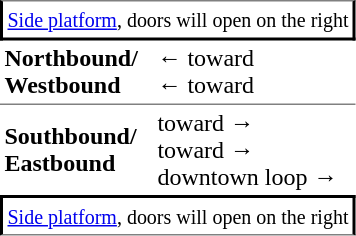<table table border=0 cellspacing=0 cellpadding=3>
<tr>
<td style="border-bottom:solid 2px black;border-right:solid 2px black;border-left:solid 2px black;border-top:solid 1px gray;text-align:center;" colspan=2><small><a href='#'>Side platform</a>, doors will open on the right</small></td>
</tr>
<tr>
<td style="border-bottom:solid 1px gray;"><strong>Northbound/<br>Westbound</strong></td>
<td style="border-bottom:solid 1px gray;">← <strong></strong> toward  <br>← <strong></strong> toward  </td>
</tr>
<tr>
<td style="border-bottom:solid 0px gray;"><strong>Southbound/<br>Eastbound</strong></td>
<td style="border-bottom:solid 0px gray;"> <strong></strong> toward   →<br> <strong></strong> toward   →<br> <strong></strong> downtown loop  →</td>
</tr>
<tr>
<td style="border-top:solid 2px black;border-right:solid 2px black;border-left:solid 2px black;border-bottom:solid 1px gray;text-align:center;" colspan=2><small><a href='#'>Side platform</a>, doors will open on the right</small></td>
</tr>
</table>
